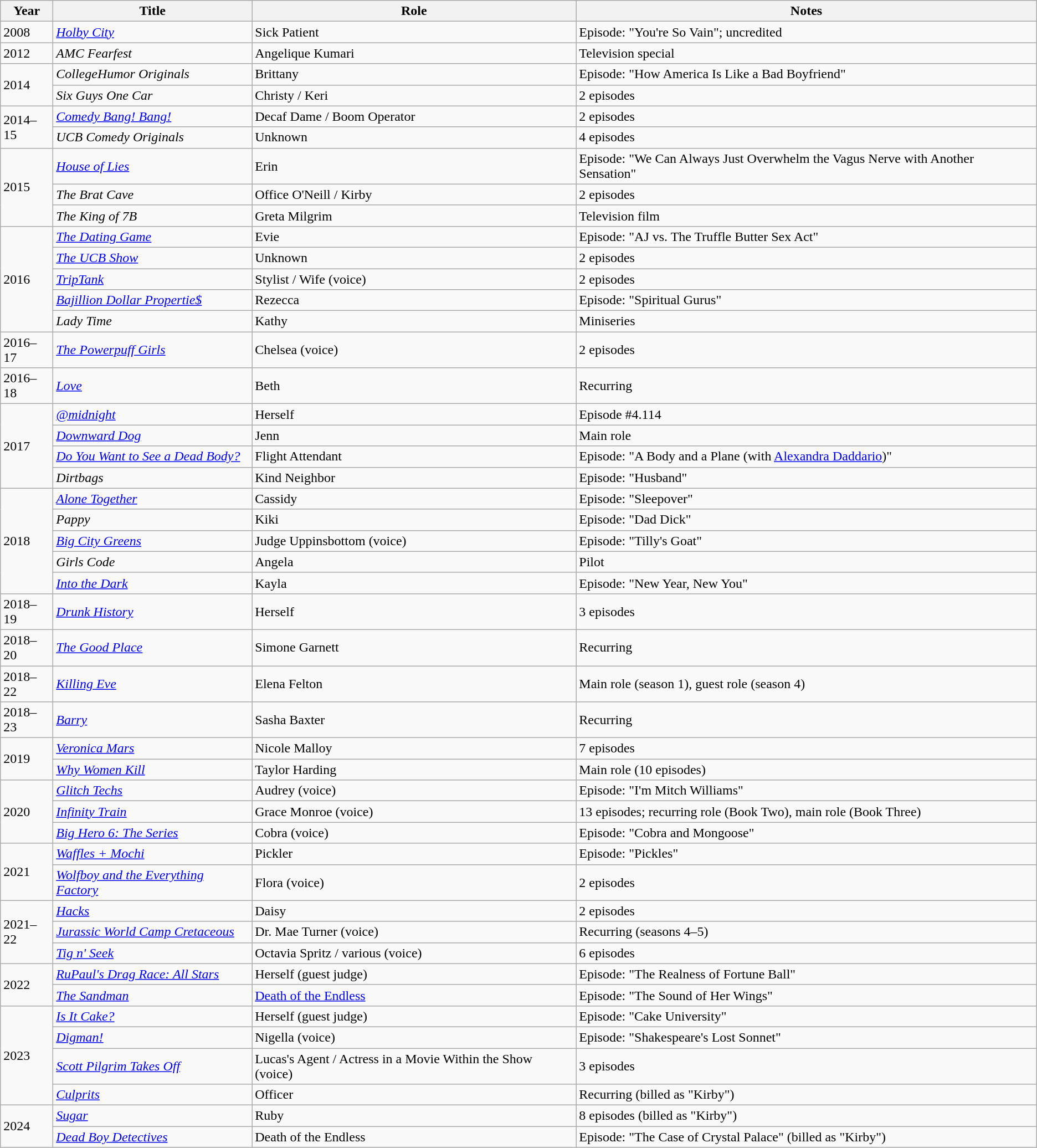<table class="wikitable sortable">
<tr>
<th>Year</th>
<th>Title</th>
<th>Role</th>
<th>Notes</th>
</tr>
<tr>
<td>2008</td>
<td><em><a href='#'>Holby City</a></em></td>
<td>Sick Patient</td>
<td>Episode: "You're So Vain"; uncredited</td>
</tr>
<tr>
<td>2012</td>
<td><em>AMC Fearfest</em></td>
<td>Angelique Kumari</td>
<td>Television special</td>
</tr>
<tr>
<td rowspan="2">2014</td>
<td><em>CollegeHumor Originals</em></td>
<td>Brittany</td>
<td>Episode: "How America Is Like a Bad Boyfriend"</td>
</tr>
<tr>
<td><em>Six Guys One Car</em></td>
<td>Christy / Keri</td>
<td>2 episodes</td>
</tr>
<tr>
<td rowspan="2">2014–15</td>
<td><em><a href='#'>Comedy Bang! Bang!</a></em></td>
<td>Decaf Dame / Boom Operator</td>
<td>2 episodes</td>
</tr>
<tr>
<td><em>UCB Comedy Originals</em></td>
<td>Unknown</td>
<td>4 episodes</td>
</tr>
<tr>
<td rowspan="3">2015</td>
<td><em><a href='#'>House of Lies</a></em></td>
<td>Erin</td>
<td>Episode: "We Can Always Just Overwhelm the Vagus Nerve with Another Sensation"</td>
</tr>
<tr>
<td><em>The Brat Cave</em></td>
<td>Office O'Neill / Kirby</td>
<td>2 episodes</td>
</tr>
<tr>
<td><em>The King of 7B</em></td>
<td>Greta Milgrim</td>
<td>Television film</td>
</tr>
<tr>
<td rowspan="5">2016</td>
<td><em><a href='#'>The Dating Game</a></em></td>
<td>Evie</td>
<td>Episode: "AJ vs. The Truffle Butter Sex Act"</td>
</tr>
<tr>
<td><em><a href='#'>The UCB Show</a></em></td>
<td>Unknown</td>
<td>2 episodes</td>
</tr>
<tr>
<td><em><a href='#'>TripTank</a></em></td>
<td>Stylist / Wife (voice)</td>
<td>2 episodes</td>
</tr>
<tr>
<td><em><a href='#'>Bajillion Dollar Propertie$</a></em></td>
<td>Rezecca</td>
<td>Episode: "Spiritual Gurus"</td>
</tr>
<tr>
<td><em>Lady Time</em></td>
<td>Kathy</td>
<td>Miniseries</td>
</tr>
<tr>
<td>2016–17</td>
<td><a href='#'><em>The Powerpuff Girls</em></a></td>
<td>Chelsea (voice)</td>
<td>2 episodes</td>
</tr>
<tr>
<td>2016–18</td>
<td><a href='#'><em>Love</em></a></td>
<td>Beth</td>
<td>Recurring</td>
</tr>
<tr>
<td rowspan="4">2017</td>
<td><em><a href='#'>@midnight</a></em></td>
<td>Herself</td>
<td>Episode #4.114</td>
</tr>
<tr>
<td><em><a href='#'>Downward Dog</a></em></td>
<td>Jenn</td>
<td>Main role</td>
</tr>
<tr>
<td><em><a href='#'>Do You Want to See a Dead Body?</a></em></td>
<td>Flight Attendant</td>
<td>Episode: "A Body and a Plane (with <a href='#'>Alexandra Daddario</a>)"</td>
</tr>
<tr>
<td><em>Dirtbags</em></td>
<td>Kind Neighbor</td>
<td>Episode: "Husband"</td>
</tr>
<tr>
<td rowspan="5">2018</td>
<td><em><a href='#'>Alone Together</a></em></td>
<td>Cassidy</td>
<td>Episode: "Sleepover"</td>
</tr>
<tr>
<td><em>Pappy</em></td>
<td>Kiki</td>
<td>Episode: "Dad Dick"</td>
</tr>
<tr>
<td><em><a href='#'>Big City Greens</a></em></td>
<td>Judge Uppinsbottom (voice)</td>
<td>Episode: "Tilly's Goat"</td>
</tr>
<tr>
<td><em>Girls Code</em></td>
<td>Angela</td>
<td>Pilot</td>
</tr>
<tr>
<td><a href='#'><em>Into the Dark</em></a></td>
<td>Kayla</td>
<td>Episode: "New Year, New You"</td>
</tr>
<tr>
<td>2018–19</td>
<td><em><a href='#'>Drunk History</a></em></td>
<td>Herself</td>
<td>3 episodes</td>
</tr>
<tr>
<td>2018–20</td>
<td><em><a href='#'>The Good Place</a></em></td>
<td>Simone Garnett</td>
<td>Recurring</td>
</tr>
<tr>
<td>2018–22</td>
<td><em><a href='#'>Killing Eve</a></em></td>
<td>Elena Felton</td>
<td>Main role (season 1), guest role (season 4)</td>
</tr>
<tr>
<td>2018–23</td>
<td><em><a href='#'>Barry</a></em></td>
<td>Sasha Baxter</td>
<td>Recurring</td>
</tr>
<tr>
<td rowspan="2">2019</td>
<td><em><a href='#'>Veronica Mars</a></em></td>
<td>Nicole Malloy</td>
<td>7 episodes</td>
</tr>
<tr>
<td><em><a href='#'>Why Women Kill</a></em></td>
<td>Taylor Harding</td>
<td>Main role (10 episodes)</td>
</tr>
<tr>
<td rowspan="3">2020</td>
<td><em><a href='#'>Glitch Techs</a></em></td>
<td>Audrey (voice)</td>
<td>Episode: "I'm Mitch Williams"</td>
</tr>
<tr>
<td><em><a href='#'>Infinity Train</a></em></td>
<td>Grace Monroe (voice)</td>
<td>13 episodes; recurring role (Book Two), main role (Book Three)</td>
</tr>
<tr>
<td><em><a href='#'>Big Hero 6: The Series</a></em></td>
<td>Cobra (voice)</td>
<td>Episode: "Cobra and Mongoose"</td>
</tr>
<tr>
<td rowspan="2">2021</td>
<td><em><a href='#'>Waffles + Mochi</a></em></td>
<td>Pickler</td>
<td>Episode: "Pickles"</td>
</tr>
<tr>
<td><em><a href='#'>Wolfboy and the Everything Factory</a></em></td>
<td>Flora (voice)</td>
<td>2 episodes</td>
</tr>
<tr>
<td rowspan="3">2021–22</td>
<td><em><a href='#'>Hacks</a></em></td>
<td>Daisy</td>
<td>2 episodes</td>
</tr>
<tr>
<td><em><a href='#'>Jurassic World Camp Cretaceous</a></em></td>
<td>Dr. Mae Turner (voice)</td>
<td>Recurring (seasons 4–5)</td>
</tr>
<tr>
<td><em><a href='#'>Tig n' Seek</a></em></td>
<td>Octavia Spritz / various (voice)</td>
<td>6 episodes</td>
</tr>
<tr>
<td rowspan="2">2022</td>
<td><em><a href='#'>RuPaul's Drag Race: All Stars</a></em></td>
<td>Herself (guest judge)</td>
<td>Episode: "The Realness of Fortune Ball"</td>
</tr>
<tr>
<td><em><a href='#'>The Sandman</a></em></td>
<td><a href='#'>Death of the Endless</a></td>
<td>Episode: "The Sound of Her Wings"</td>
</tr>
<tr>
<td rowspan="4">2023</td>
<td><em><a href='#'>Is It Cake?</a></em></td>
<td>Herself (guest judge)</td>
<td>Episode: "Cake University"</td>
</tr>
<tr>
<td><em><a href='#'>Digman!</a></em></td>
<td>Nigella (voice)</td>
<td>Episode: "Shakespeare's Lost Sonnet"</td>
</tr>
<tr>
<td><em><a href='#'>Scott Pilgrim Takes Off</a></em></td>
<td>Lucas's Agent / Actress in a Movie Within the Show (voice)</td>
<td>3 episodes</td>
</tr>
<tr>
<td><em><a href='#'>Culprits</a></em></td>
<td>Officer</td>
<td>Recurring (billed as "Kirby")</td>
</tr>
<tr>
<td rowspan="2">2024</td>
<td><em><a href='#'>Sugar</a></em></td>
<td>Ruby</td>
<td>8 episodes (billed as "Kirby")</td>
</tr>
<tr>
<td><em><a href='#'>Dead Boy Detectives</a></em></td>
<td>Death of the Endless</td>
<td>Episode: "The Case of Crystal Palace" (billed as "Kirby")</td>
</tr>
</table>
